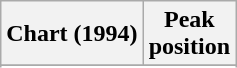<table class="wikitable sortable">
<tr>
<th>Chart (1994)</th>
<th>Peak<br>position</th>
</tr>
<tr>
</tr>
<tr>
</tr>
</table>
